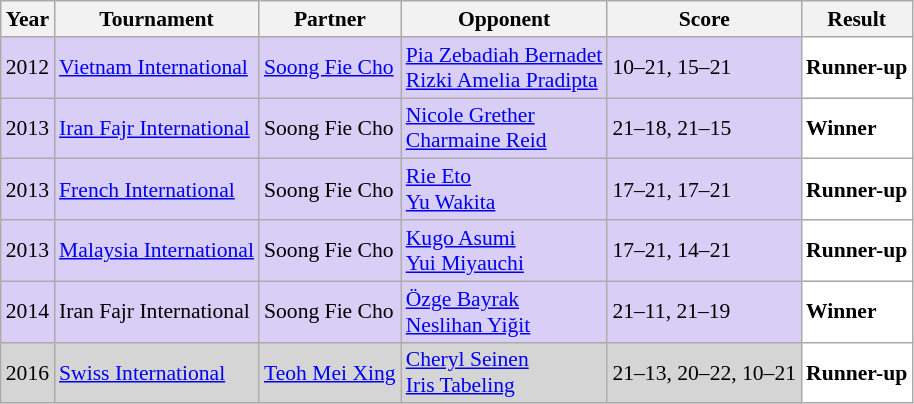<table class="sortable wikitable" style="font-size: 90%;">
<tr>
<th>Year</th>
<th>Tournament</th>
<th>Partner</th>
<th>Opponent</th>
<th>Score</th>
<th>Result</th>
</tr>
<tr style="background:#D8CEF6">
<td align="center">2012</td>
<td align="left"><a href='#'>Vietnam International</a></td>
<td align="left"> <a href='#'>Soong Fie Cho</a></td>
<td align="left"> <a href='#'>Pia Zebadiah Bernadet</a> <br>  <a href='#'>Rizki Amelia Pradipta</a></td>
<td align="left">10–21, 15–21</td>
<td style="text-align:left; background:white"> <strong>Runner-up</strong></td>
</tr>
<tr style="background:#D8CEF6">
<td align="center">2013</td>
<td align="left"><a href='#'>Iran Fajr International</a></td>
<td align="left"> Soong Fie Cho</td>
<td align="left"> <a href='#'>Nicole Grether</a> <br>  <a href='#'>Charmaine Reid</a></td>
<td align="left">21–18, 21–15</td>
<td style="text-align:left; background:white"> <strong>Winner</strong></td>
</tr>
<tr style="background:#D8CEF6">
<td align="center">2013</td>
<td align="left"><a href='#'>French International</a></td>
<td align="left"> Soong Fie Cho</td>
<td align="left"> <a href='#'>Rie Eto</a> <br>  <a href='#'>Yu Wakita</a></td>
<td align="left">17–21, 17–21</td>
<td style="text-align:left; background:white"> <strong>Runner-up</strong></td>
</tr>
<tr style="background:#D8CEF6">
<td align="center">2013</td>
<td align="left"><a href='#'>Malaysia International</a></td>
<td align="left"> Soong Fie Cho</td>
<td align="left"> <a href='#'>Kugo Asumi</a> <br>  <a href='#'>Yui Miyauchi</a></td>
<td align="left">17–21, 14–21</td>
<td style="text-align:left; background:white"> <strong>Runner-up</strong></td>
</tr>
<tr style="background:#D8CEF6">
<td align="center">2014</td>
<td align="left">Iran Fajr International</td>
<td align="left"> Soong Fie Cho</td>
<td align="left"> <a href='#'>Özge Bayrak</a> <br>  <a href='#'>Neslihan Yiğit</a></td>
<td align="left">21–11, 21–19</td>
<td style="text-align:left; background:white"> <strong>Winner</strong></td>
</tr>
<tr style="background:#D5D5D5">
<td align="center">2016</td>
<td align="left"><a href='#'>Swiss International</a></td>
<td align="left"> <a href='#'>Teoh Mei Xing</a></td>
<td align="left"> <a href='#'>Cheryl Seinen</a> <br>  <a href='#'>Iris Tabeling</a></td>
<td align="left">21–13, 20–22, 10–21</td>
<td style="text-align:left; background:white"> <strong>Runner-up</strong></td>
</tr>
</table>
